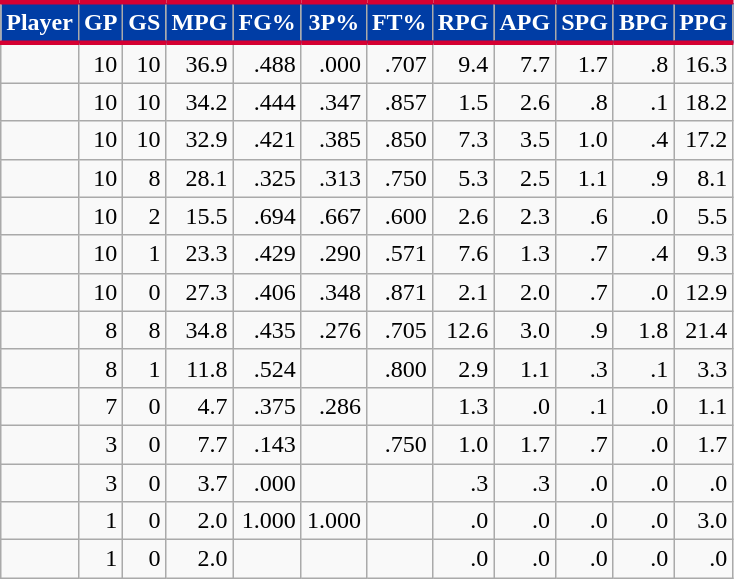<table class="wikitable sortable" style="text-align:right;">
<tr>
<th style="background:#003DA5; color:#FFFFFF; border-top:#D50032 3px solid; border-bottom:#D50032 3px solid;">Player</th>
<th style="background:#003DA5; color:#FFFFFF; border-top:#D50032 3px solid; border-bottom:#D50032 3px solid;">GP</th>
<th style="background:#003DA5; color:#FFFFFF; border-top:#D50032 3px solid; border-bottom:#D50032 3px solid;">GS</th>
<th style="background:#003DA5; color:#FFFFFF; border-top:#D50032 3px solid; border-bottom:#D50032 3px solid;">MPG</th>
<th style="background:#003DA5; color:#FFFFFF; border-top:#D50032 3px solid; border-bottom:#D50032 3px solid;">FG%</th>
<th style="background:#003DA5; color:#FFFFFF; border-top:#D50032 3px solid; border-bottom:#D50032 3px solid;">3P%</th>
<th style="background:#003DA5; color:#FFFFFF; border-top:#D50032 3px solid; border-bottom:#D50032 3px solid;">FT%</th>
<th style="background:#003DA5; color:#FFFFFF; border-top:#D50032 3px solid; border-bottom:#D50032 3px solid;">RPG</th>
<th style="background:#003DA5; color:#FFFFFF; border-top:#D50032 3px solid; border-bottom:#D50032 3px solid;">APG</th>
<th style="background:#003DA5; color:#FFFFFF; border-top:#D50032 3px solid; border-bottom:#D50032 3px solid;">SPG</th>
<th style="background:#003DA5; color:#FFFFFF; border-top:#D50032 3px solid; border-bottom:#D50032 3px solid;">BPG</th>
<th style="background:#003DA5; color:#FFFFFF; border-top:#D50032 3px solid; border-bottom:#D50032 3px solid;">PPG</th>
</tr>
<tr>
<td style="text-align:left;"></td>
<td>10</td>
<td>10</td>
<td>36.9</td>
<td>.488</td>
<td>.000</td>
<td>.707</td>
<td>9.4</td>
<td>7.7</td>
<td>1.7</td>
<td>.8</td>
<td>16.3</td>
</tr>
<tr>
<td style="text-align:left;"></td>
<td>10</td>
<td>10</td>
<td>34.2</td>
<td>.444</td>
<td>.347</td>
<td>.857</td>
<td>1.5</td>
<td>2.6</td>
<td>.8</td>
<td>.1</td>
<td>18.2</td>
</tr>
<tr>
<td style="text-align:left;"></td>
<td>10</td>
<td>10</td>
<td>32.9</td>
<td>.421</td>
<td>.385</td>
<td>.850</td>
<td>7.3</td>
<td>3.5</td>
<td>1.0</td>
<td>.4</td>
<td>17.2</td>
</tr>
<tr>
<td style="text-align:left;"></td>
<td>10</td>
<td>8</td>
<td>28.1</td>
<td>.325</td>
<td>.313</td>
<td>.750</td>
<td>5.3</td>
<td>2.5</td>
<td>1.1</td>
<td>.9</td>
<td>8.1</td>
</tr>
<tr>
<td style="text-align:left;"></td>
<td>10</td>
<td>2</td>
<td>15.5</td>
<td>.694</td>
<td>.667</td>
<td>.600</td>
<td>2.6</td>
<td>2.3</td>
<td>.6</td>
<td>.0</td>
<td>5.5</td>
</tr>
<tr>
<td style="text-align:left;"></td>
<td>10</td>
<td>1</td>
<td>23.3</td>
<td>.429</td>
<td>.290</td>
<td>.571</td>
<td>7.6</td>
<td>1.3</td>
<td>.7</td>
<td>.4</td>
<td>9.3</td>
</tr>
<tr>
<td style="text-align:left;"></td>
<td>10</td>
<td>0</td>
<td>27.3</td>
<td>.406</td>
<td>.348</td>
<td>.871</td>
<td>2.1</td>
<td>2.0</td>
<td>.7</td>
<td>.0</td>
<td>12.9</td>
</tr>
<tr>
<td style="text-align:left;"></td>
<td>8</td>
<td>8</td>
<td>34.8</td>
<td>.435</td>
<td>.276</td>
<td>.705</td>
<td>12.6</td>
<td>3.0</td>
<td>.9</td>
<td>1.8</td>
<td>21.4</td>
</tr>
<tr>
<td style="text-align:left;"></td>
<td>8</td>
<td>1</td>
<td>11.8</td>
<td>.524</td>
<td></td>
<td>.800</td>
<td>2.9</td>
<td>1.1</td>
<td>.3</td>
<td>.1</td>
<td>3.3</td>
</tr>
<tr>
<td style="text-align:left;"></td>
<td>7</td>
<td>0</td>
<td>4.7</td>
<td>.375</td>
<td>.286</td>
<td></td>
<td>1.3</td>
<td>.0</td>
<td>.1</td>
<td>.0</td>
<td>1.1</td>
</tr>
<tr>
<td style="text-align:left;"></td>
<td>3</td>
<td>0</td>
<td>7.7</td>
<td>.143</td>
<td></td>
<td>.750</td>
<td>1.0</td>
<td>1.7</td>
<td>.7</td>
<td>.0</td>
<td>1.7</td>
</tr>
<tr>
<td style="text-align:left;"></td>
<td>3</td>
<td>0</td>
<td>3.7</td>
<td>.000</td>
<td></td>
<td></td>
<td>.3</td>
<td>.3</td>
<td>.0</td>
<td>.0</td>
<td>.0</td>
</tr>
<tr>
<td style="text-align:left;"></td>
<td>1</td>
<td>0</td>
<td>2.0</td>
<td>1.000</td>
<td>1.000</td>
<td></td>
<td>.0</td>
<td>.0</td>
<td>.0</td>
<td>.0</td>
<td>3.0</td>
</tr>
<tr>
<td style="text-align:left;"></td>
<td>1</td>
<td>0</td>
<td>2.0</td>
<td></td>
<td></td>
<td></td>
<td>.0</td>
<td>.0</td>
<td>.0</td>
<td>.0</td>
<td>.0</td>
</tr>
</table>
